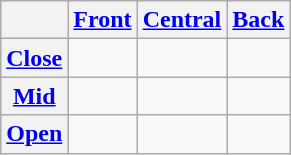<table class="wikitable" style="text-align:center;">
<tr>
<th></th>
<th><a href='#'>Front</a></th>
<th><a href='#'>Central</a></th>
<th><a href='#'>Back</a></th>
</tr>
<tr>
<th><a href='#'>Close</a></th>
<td></td>
<td></td>
<td></td>
</tr>
<tr>
<th><a href='#'>Mid</a></th>
<td></td>
<td></td>
<td></td>
</tr>
<tr>
<th><a href='#'>Open</a></th>
<td></td>
<td></td>
<td></td>
</tr>
</table>
